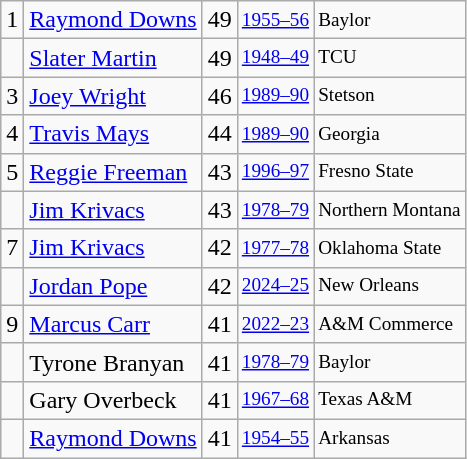<table class="wikitable">
<tr>
<td>1</td>
<td><a href='#'>Raymond Downs</a></td>
<td>49</td>
<td style="font-size:80%;"><a href='#'>1955–56</a></td>
<td style="font-size:80%;">Baylor</td>
</tr>
<tr>
<td></td>
<td><a href='#'>Slater Martin</a></td>
<td>49</td>
<td style="font-size:80%;"><a href='#'>1948–49</a></td>
<td style="font-size:80%;">TCU</td>
</tr>
<tr>
<td>3</td>
<td><a href='#'>Joey Wright</a></td>
<td>46</td>
<td style="font-size:80%;"><a href='#'>1989–90</a></td>
<td style="font-size:80%;">Stetson</td>
</tr>
<tr>
<td>4</td>
<td><a href='#'>Travis Mays</a></td>
<td>44</td>
<td style="font-size:80%;"><a href='#'>1989–90</a></td>
<td style="font-size:80%;">Georgia</td>
</tr>
<tr>
<td>5</td>
<td><a href='#'>Reggie Freeman</a></td>
<td>43</td>
<td style="font-size:80%;"><a href='#'>1996–97</a></td>
<td style="font-size:80%;">Fresno State</td>
</tr>
<tr>
<td></td>
<td><a href='#'>Jim Krivacs</a></td>
<td>43</td>
<td style="font-size:80%;"><a href='#'>1978–79</a></td>
<td style="font-size:80%;">Northern Montana</td>
</tr>
<tr>
<td>7</td>
<td><a href='#'>Jim Krivacs</a></td>
<td>42</td>
<td style="font-size:80%;"><a href='#'>1977–78</a></td>
<td style="font-size:80%;">Oklahoma State</td>
</tr>
<tr>
<td></td>
<td><a href='#'>Jordan Pope</a></td>
<td>42</td>
<td style="font-size:80%;"><a href='#'>2024–25</a></td>
<td style="font-size:80%;">New Orleans</td>
</tr>
<tr>
<td>9</td>
<td><a href='#'>Marcus Carr</a></td>
<td>41</td>
<td style="font-size:80%;"><a href='#'>2022–23</a></td>
<td style="font-size:80%;">A&M Commerce</td>
</tr>
<tr>
<td></td>
<td>Tyrone Branyan</td>
<td>41</td>
<td style="font-size:80%;"><a href='#'>1978–79</a></td>
<td style="font-size:80%;">Baylor</td>
</tr>
<tr>
<td></td>
<td>Gary Overbeck</td>
<td>41</td>
<td style="font-size:80%;"><a href='#'>1967–68</a></td>
<td style="font-size:80%;">Texas A&M</td>
</tr>
<tr>
<td></td>
<td><a href='#'>Raymond Downs</a></td>
<td>41</td>
<td style="font-size:80%;"><a href='#'>1954–55</a></td>
<td style="font-size:80%;">Arkansas</td>
</tr>
</table>
